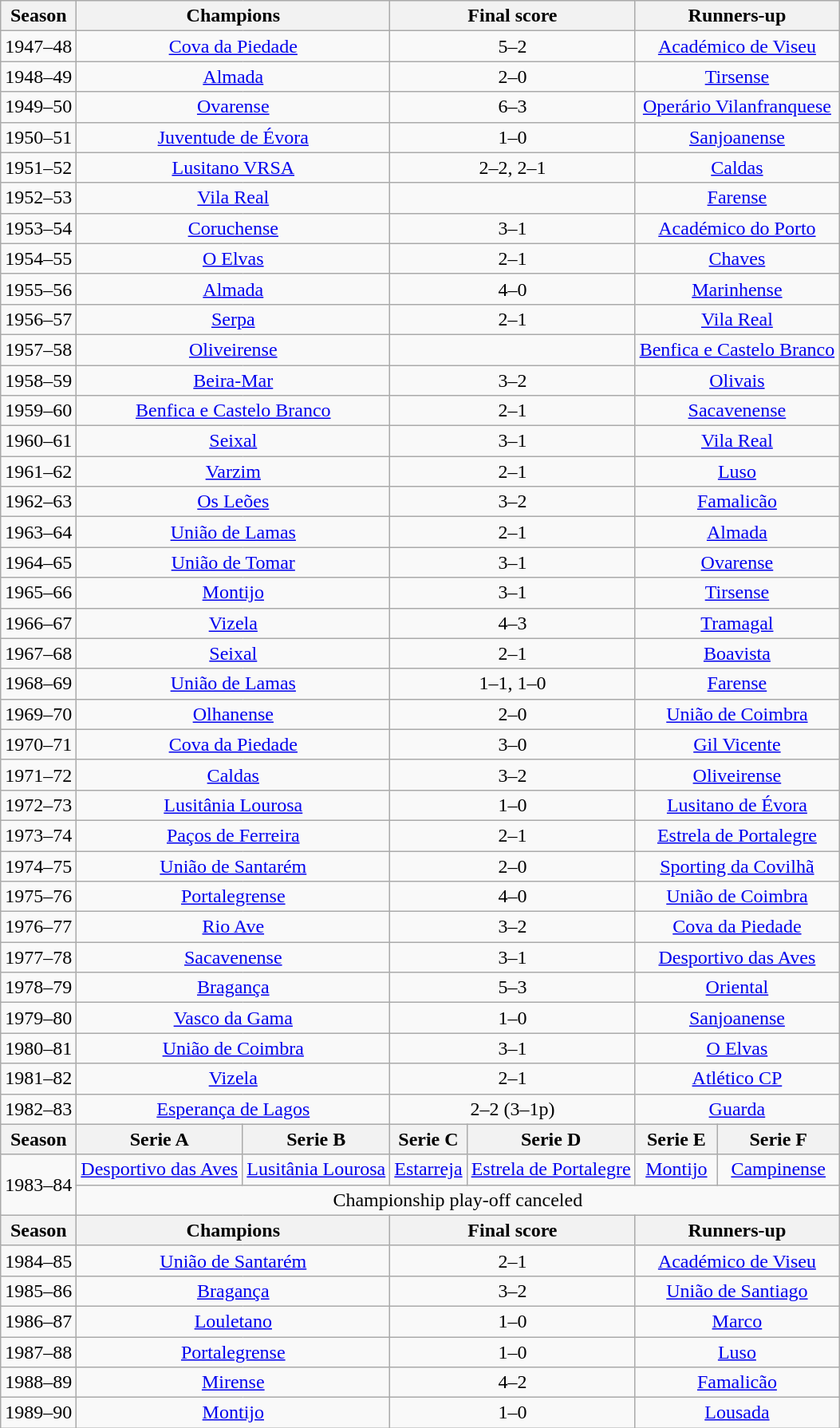<table class="wikitable">
<tr>
<th>Season</th>
<th colspan=2>Champions</th>
<th colspan=2>Final score</th>
<th colspan=2>Runners-up</th>
</tr>
<tr>
<td>1947–48</td>
<td colspan=2 align=center><a href='#'>Cova da Piedade</a></td>
<td colspan=2 align=center>5–2</td>
<td colspan=2 align=center><a href='#'>Académico de Viseu</a></td>
</tr>
<tr>
<td>1948–49</td>
<td colspan=2 align=center><a href='#'>Almada</a></td>
<td colspan=2 align=center>2–0</td>
<td colspan=2 align=center><a href='#'>Tirsense</a></td>
</tr>
<tr>
<td>1949–50</td>
<td colspan=2 align=center><a href='#'>Ovarense</a></td>
<td colspan=2 align=center>6–3</td>
<td colspan=2 align=center><a href='#'>Operário Vilanfranquese</a></td>
</tr>
<tr>
<td>1950–51</td>
<td colspan=2 align=center><a href='#'>Juventude de Évora</a></td>
<td colspan=2 align=center>1–0</td>
<td colspan=2 align=center><a href='#'>Sanjoanense</a></td>
</tr>
<tr>
<td>1951–52</td>
<td colspan=2 align=center><a href='#'>Lusitano VRSA</a></td>
<td colspan=2 align=center>2–2, 2–1</td>
<td colspan=2 align=center><a href='#'>Caldas</a></td>
</tr>
<tr>
<td>1952–53</td>
<td colspan=2 align=center><a href='#'>Vila Real</a></td>
<td colspan=2 align=center></td>
<td colspan=2 align=center><a href='#'>Farense</a></td>
</tr>
<tr>
<td>1953–54</td>
<td colspan=2 align=center><a href='#'>Coruchense</a></td>
<td colspan=2 align=center>3–1</td>
<td colspan=2 align=center><a href='#'>Académico do Porto</a></td>
</tr>
<tr>
<td>1954–55</td>
<td colspan=2 align=center><a href='#'>O Elvas</a></td>
<td colspan=2 align=center>2–1</td>
<td colspan=2 align=center><a href='#'>Chaves</a></td>
</tr>
<tr>
<td>1955–56</td>
<td colspan=2 align=center><a href='#'>Almada</a></td>
<td colspan=2 align=center>4–0</td>
<td colspan=2 align=center><a href='#'>Marinhense</a></td>
</tr>
<tr>
<td>1956–57</td>
<td colspan=2 align=center><a href='#'>Serpa</a></td>
<td colspan=2 align=center>2–1</td>
<td colspan=2 align=center><a href='#'>Vila Real</a></td>
</tr>
<tr>
<td>1957–58</td>
<td colspan=2 align=center><a href='#'>Oliveirense</a></td>
<td colspan=2 align=center></td>
<td colspan=2 align=center><a href='#'>Benfica e Castelo Branco</a></td>
</tr>
<tr>
<td>1958–59</td>
<td colspan=2 align=center><a href='#'>Beira-Mar</a></td>
<td colspan=2 align=center>3–2</td>
<td colspan=2 align=center><a href='#'>Olivais</a></td>
</tr>
<tr>
<td>1959–60</td>
<td colspan=2 align=center><a href='#'>Benfica e Castelo Branco</a></td>
<td colspan=2 align=center>2–1</td>
<td colspan=2 align=center><a href='#'>Sacavenense</a></td>
</tr>
<tr>
<td>1960–61</td>
<td colspan=2 align=center><a href='#'>Seixal</a></td>
<td colspan=2 align=center>3–1</td>
<td colspan=2 align=center><a href='#'>Vila Real</a></td>
</tr>
<tr>
<td>1961–62</td>
<td colspan=2 align=center><a href='#'>Varzim</a></td>
<td colspan=2 align=center>2–1</td>
<td colspan=2 align=center><a href='#'>Luso</a></td>
</tr>
<tr>
<td>1962–63</td>
<td colspan=2 align=center><a href='#'>Os Leões</a></td>
<td colspan=2 align=center>3–2</td>
<td colspan=2 align=center><a href='#'>Famalicão</a></td>
</tr>
<tr>
<td>1963–64</td>
<td colspan=2 align=center><a href='#'>União de Lamas</a></td>
<td colspan=2 align=center>2–1</td>
<td colspan=2 align=center><a href='#'>Almada</a></td>
</tr>
<tr>
<td>1964–65</td>
<td colspan=2 align=center><a href='#'>União de Tomar</a></td>
<td colspan=2 align=center>3–1</td>
<td colspan=2 align=center><a href='#'>Ovarense</a></td>
</tr>
<tr>
<td>1965–66</td>
<td colspan=2 align=center><a href='#'>Montijo</a></td>
<td colspan=2 align=center>3–1</td>
<td colspan=2 align=center><a href='#'>Tirsense</a></td>
</tr>
<tr>
<td>1966–67</td>
<td colspan=2 align=center><a href='#'>Vizela</a></td>
<td colspan=2 align=center>4–3</td>
<td colspan=2 align=center><a href='#'>Tramagal</a></td>
</tr>
<tr>
<td>1967–68</td>
<td colspan=2 align=center><a href='#'>Seixal</a></td>
<td colspan=2 align=center>2–1</td>
<td colspan=2 align=center><a href='#'>Boavista</a></td>
</tr>
<tr>
<td>1968–69</td>
<td colspan=2 align=center><a href='#'>União de Lamas</a></td>
<td colspan=2 align=center>1–1, 1–0</td>
<td colspan=2 align=center><a href='#'>Farense</a></td>
</tr>
<tr>
<td>1969–70</td>
<td colspan=2 align=center><a href='#'>Olhanense</a></td>
<td colspan=2 align=center>2–0</td>
<td colspan=2 align=center><a href='#'>União de Coimbra</a></td>
</tr>
<tr>
<td>1970–71</td>
<td colspan=2 align=center><a href='#'>Cova da Piedade</a></td>
<td colspan=2 align=center>3–0</td>
<td colspan=2 align=center><a href='#'>Gil Vicente</a></td>
</tr>
<tr>
<td>1971–72</td>
<td colspan=2 align=center><a href='#'>Caldas</a></td>
<td colspan=2 align=center>3–2</td>
<td colspan=2 align=center><a href='#'>Oliveirense</a></td>
</tr>
<tr>
<td>1972–73</td>
<td colspan=2 align=center><a href='#'>Lusitânia Lourosa</a></td>
<td colspan=2 align=center>1–0</td>
<td colspan=2 align=center><a href='#'>Lusitano de Évora</a></td>
</tr>
<tr>
<td>1973–74</td>
<td colspan=2 align=center><a href='#'>Paços de Ferreira</a></td>
<td colspan=2 align=center>2–1</td>
<td colspan=2 align=center><a href='#'>Estrela de Portalegre</a></td>
</tr>
<tr>
<td>1974–75</td>
<td colspan=2 align=center><a href='#'>União de Santarém</a></td>
<td colspan=2 align=center>2–0</td>
<td colspan=2 align=center><a href='#'>Sporting da Covilhã</a></td>
</tr>
<tr>
<td>1975–76</td>
<td colspan=2 align=center><a href='#'>Portalegrense</a></td>
<td colspan=2 align=center>4–0</td>
<td colspan=2 align=center><a href='#'>União de Coimbra</a></td>
</tr>
<tr>
<td>1976–77</td>
<td colspan=2 align=center><a href='#'>Rio Ave</a></td>
<td colspan=2 align=center>3–2</td>
<td colspan=2 align=center><a href='#'>Cova da Piedade</a></td>
</tr>
<tr>
<td>1977–78</td>
<td colspan=2 align=center><a href='#'>Sacavenense</a></td>
<td colspan=2 align=center>3–1</td>
<td colspan=2 align=center><a href='#'>Desportivo das Aves</a></td>
</tr>
<tr>
<td>1978–79</td>
<td colspan=2 align=center><a href='#'>Bragança</a></td>
<td colspan=2 align=center>5–3</td>
<td colspan=2 align=center><a href='#'>Oriental</a></td>
</tr>
<tr>
<td>1979–80</td>
<td colspan=2 align=center><a href='#'>Vasco da Gama</a></td>
<td colspan=2 align=center>1–0</td>
<td colspan=2 align=center><a href='#'>Sanjoanense</a></td>
</tr>
<tr>
<td>1980–81</td>
<td colspan=2 align=center><a href='#'>União de Coimbra</a></td>
<td colspan=2 align=center>3–1</td>
<td colspan=2 align=center><a href='#'>O Elvas</a></td>
</tr>
<tr>
<td>1981–82</td>
<td colspan=2 align=center><a href='#'>Vizela</a></td>
<td colspan=2 align=center>2–1</td>
<td colspan=2 align=center><a href='#'>Atlético CP</a></td>
</tr>
<tr>
<td>1982–83</td>
<td colspan=2 align=center><a href='#'>Esperança de Lagos</a></td>
<td colspan=2 align=center>2–2 (3–1p)</td>
<td colspan=2 align=center><a href='#'>Guarda</a></td>
</tr>
<tr>
<th>Season</th>
<th>Serie A</th>
<th>Serie B</th>
<th>Serie C</th>
<th>Serie D</th>
<th>Serie E</th>
<th>Serie F</th>
</tr>
<tr>
<td rowspan=2 align=center>1983–84</td>
<td align=center><a href='#'>Desportivo das Aves</a></td>
<td align=center><a href='#'>Lusitânia Lourosa</a></td>
<td align=center><a href='#'>Estarreja</a></td>
<td align=center><a href='#'>Estrela de Portalegre</a></td>
<td align=center><a href='#'>Montijo</a></td>
<td align=center><a href='#'>Campinense</a></td>
</tr>
<tr>
<td colspan=6 align=center>Championship play-off canceled</td>
</tr>
<tr>
<th>Season</th>
<th colspan=2>Champions</th>
<th colspan=2>Final score</th>
<th colspan=2>Runners-up</th>
</tr>
<tr>
<td align=center>1984–85</td>
<td colspan=2 align=center><a href='#'>União de Santarém</a></td>
<td colspan=2 align=center>2–1</td>
<td colspan=2 align=center><a href='#'>Académico de Viseu</a></td>
</tr>
<tr>
<td>1985–86</td>
<td colspan=2 align=center><a href='#'>Bragança</a></td>
<td colspan=2 align=center>3–2</td>
<td colspan=2 align=center><a href='#'>União de Santiago</a></td>
</tr>
<tr>
<td>1986–87</td>
<td colspan=2 align=center><a href='#'>Louletano</a></td>
<td colspan=2 align=center>1–0</td>
<td colspan=2 align=center><a href='#'>Marco</a></td>
</tr>
<tr>
<td>1987–88</td>
<td colspan=2 align=center><a href='#'>Portalegrense</a></td>
<td colspan=2 align=center>1–0</td>
<td colspan=2 align=center><a href='#'>Luso</a></td>
</tr>
<tr>
<td>1988–89</td>
<td colspan=2 align=center><a href='#'>Mirense</a></td>
<td colspan=2 align=center>4–2</td>
<td colspan=2 align=center><a href='#'>Famalicão</a></td>
</tr>
<tr>
<td>1989–90</td>
<td colspan=2 align=center><a href='#'>Montijo</a></td>
<td colspan=2 align=center>1–0</td>
<td colspan=2 align=center><a href='#'>Lousada</a></td>
</tr>
</table>
